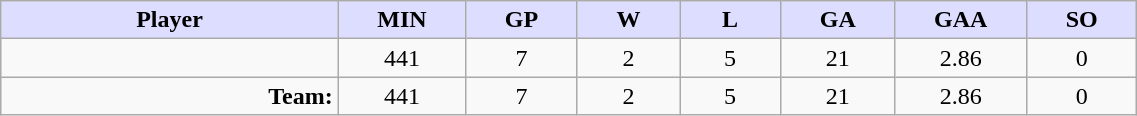<table style="width:60%;" class="wikitable sortable">
<tr>
<th style="background:#ddf; width:10%;">Player</th>
<th style="width:3%; background:#ddf;" title="Minutes played">MIN</th>
<th style="width:3%; background:#ddf;" title="Games played in">GP</th>
<th style="width:3%; background:#ddf;" title="Wins">W</th>
<th style="width:3%; background:#ddf;" title="Losses">L</th>
<th style="width:3%; background:#ddf;" title="Goals against">GA</th>
<th style="width:3%; background:#ddf;" title="Goals against average">GAA</th>
<th style="width:3%; background:#ddf;" title="Shut-outs">SO</th>
</tr>
<tr style="text-align:center;">
<td style="text-align:right;"></td>
<td>441</td>
<td>7</td>
<td>2</td>
<td>5</td>
<td>21</td>
<td>2.86</td>
<td>0</td>
</tr>
<tr style="text-align:center;">
<td style="text-align:right;"><strong>Team:</strong></td>
<td>441</td>
<td>7</td>
<td>2</td>
<td>5</td>
<td>21</td>
<td>2.86</td>
<td>0</td>
</tr>
</table>
